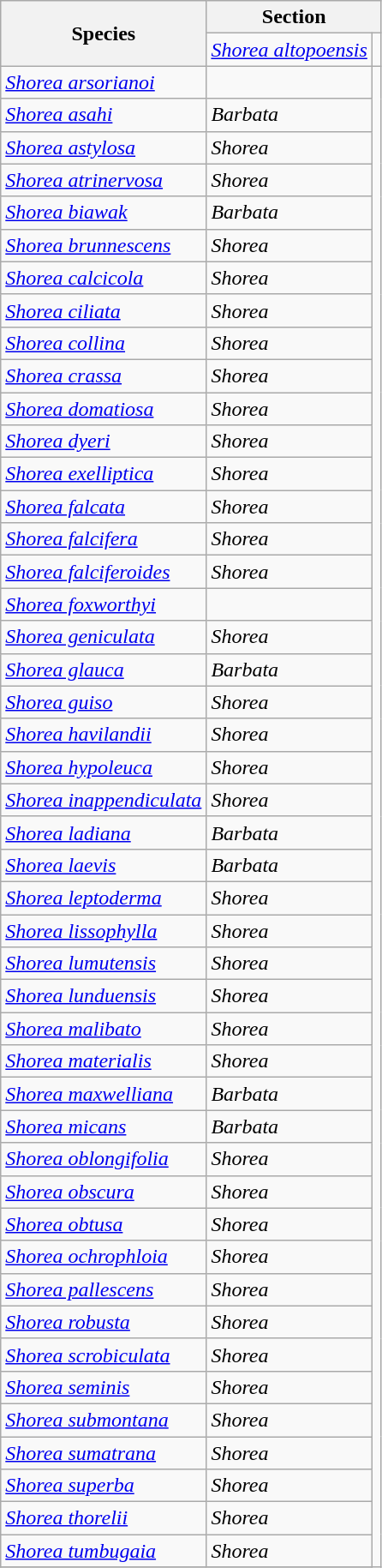<table class="wikitable sortable">
<tr>
<th rowspan=2>Species</th>
<th colspan=2>Section</th>
</tr>
<tr>
<td><em><a href='#'>Shorea altopoensis</a></em> </td>
<td></td>
</tr>
<tr>
<td><em><a href='#'>Shorea arsorianoi</a></em> </td>
<td></td>
</tr>
<tr>
<td><em><a href='#'>Shorea asahi</a></em> </td>
<td><em>Barbata</em></td>
</tr>
<tr>
<td><em><a href='#'>Shorea astylosa</a></em> </td>
<td><em>Shorea</em></td>
</tr>
<tr>
<td><em><a href='#'>Shorea atrinervosa</a></em> </td>
<td><em>Shorea</em></td>
</tr>
<tr>
<td><em><a href='#'>Shorea biawak</a></em> </td>
<td><em>Barbata</em></td>
</tr>
<tr>
<td><em><a href='#'>Shorea brunnescens</a></em> </td>
<td><em>Shorea</em></td>
</tr>
<tr>
<td><em><a href='#'>Shorea calcicola</a></em> </td>
<td><em>Shorea</em></td>
</tr>
<tr>
<td><em><a href='#'>Shorea ciliata</a></em> </td>
<td><em>Shorea</em></td>
</tr>
<tr>
<td><em><a href='#'>Shorea collina</a></em> </td>
<td><em>Shorea</em></td>
</tr>
<tr>
<td><em><a href='#'>Shorea crassa</a></em> </td>
<td><em>Shorea</em></td>
</tr>
<tr>
<td><em><a href='#'>Shorea domatiosa</a></em> </td>
<td><em>Shorea</em></td>
</tr>
<tr>
<td><em><a href='#'>Shorea dyeri</a></em> </td>
<td><em>Shorea</em></td>
</tr>
<tr>
<td><em><a href='#'>Shorea exelliptica</a></em> </td>
<td><em>Shorea</em></td>
</tr>
<tr>
<td><em><a href='#'>Shorea falcata</a></em> </td>
<td><em>Shorea</em></td>
</tr>
<tr>
<td><em><a href='#'>Shorea falcifera</a></em> </td>
<td><em>Shorea</em></td>
</tr>
<tr>
<td><em><a href='#'>Shorea falciferoides</a></em> </td>
<td><em>Shorea</em></td>
</tr>
<tr>
<td><em><a href='#'>Shorea foxworthyi</a></em> </td>
<td></td>
</tr>
<tr>
<td><em><a href='#'>Shorea geniculata</a></em> </td>
<td><em>Shorea</em></td>
</tr>
<tr>
<td><em><a href='#'>Shorea glauca</a></em> </td>
<td><em>Barbata</em></td>
</tr>
<tr>
<td><em><a href='#'>Shorea guiso</a></em> </td>
<td><em>Shorea</em></td>
</tr>
<tr>
<td><em><a href='#'>Shorea havilandii</a></em> </td>
<td><em>Shorea</em></td>
</tr>
<tr>
<td><em><a href='#'>Shorea hypoleuca</a></em> </td>
<td><em>Shorea</em></td>
</tr>
<tr>
<td><em><a href='#'>Shorea inappendiculata</a></em> </td>
<td><em>Shorea</em></td>
</tr>
<tr>
<td><em><a href='#'>Shorea ladiana</a></em> </td>
<td><em>Barbata</em></td>
</tr>
<tr>
<td><em><a href='#'>Shorea laevis</a></em> </td>
<td><em>Barbata</em></td>
</tr>
<tr>
<td><em><a href='#'>Shorea leptoderma</a></em> </td>
<td><em>Shorea</em></td>
</tr>
<tr>
<td><em><a href='#'>Shorea lissophylla</a></em> </td>
<td><em>Shorea</em></td>
</tr>
<tr>
<td><em><a href='#'>Shorea lumutensis</a></em> </td>
<td><em>Shorea</em></td>
</tr>
<tr>
<td><em><a href='#'>Shorea lunduensis</a></em> </td>
<td><em>Shorea</em></td>
</tr>
<tr>
<td><em><a href='#'>Shorea malibato</a></em> </td>
<td><em>Shorea</em></td>
</tr>
<tr>
<td><em><a href='#'>Shorea materialis</a></em> </td>
<td><em>Shorea</em></td>
</tr>
<tr>
<td><em><a href='#'>Shorea maxwelliana</a></em> </td>
<td><em>Barbata</em></td>
</tr>
<tr>
<td><em><a href='#'>Shorea micans</a></em> </td>
<td><em>Barbata</em></td>
</tr>
<tr>
<td><em><a href='#'>Shorea oblongifolia</a></em> </td>
<td><em>Shorea</em></td>
</tr>
<tr>
<td><em><a href='#'>Shorea obscura</a></em> </td>
<td><em>Shorea</em></td>
</tr>
<tr>
<td><em><a href='#'>Shorea obtusa</a></em> </td>
<td><em>Shorea</em></td>
</tr>
<tr>
<td><em><a href='#'>Shorea ochrophloia</a></em> </td>
<td><em>Shorea</em></td>
</tr>
<tr>
<td><em><a href='#'>Shorea pallescens</a></em> </td>
<td><em>Shorea</em></td>
</tr>
<tr>
<td><em><a href='#'>Shorea robusta</a></em> </td>
<td><em>Shorea</em></td>
</tr>
<tr>
<td><em><a href='#'>Shorea scrobiculata</a></em> </td>
<td><em>Shorea</em></td>
</tr>
<tr>
<td><em><a href='#'>Shorea seminis</a></em> </td>
<td><em>Shorea</em></td>
</tr>
<tr>
<td><em><a href='#'>Shorea submontana</a></em> </td>
<td><em>Shorea</em></td>
</tr>
<tr>
<td><em><a href='#'>Shorea sumatrana</a></em> </td>
<td><em>Shorea</em></td>
</tr>
<tr>
<td><em><a href='#'>Shorea superba</a></em> </td>
<td><em>Shorea</em></td>
</tr>
<tr>
<td><em><a href='#'>Shorea thorelii</a></em> </td>
<td><em>Shorea</em></td>
</tr>
<tr>
<td><em><a href='#'>Shorea tumbugaia</a></em> </td>
<td><em>Shorea</em></td>
</tr>
<tr>
</tr>
</table>
